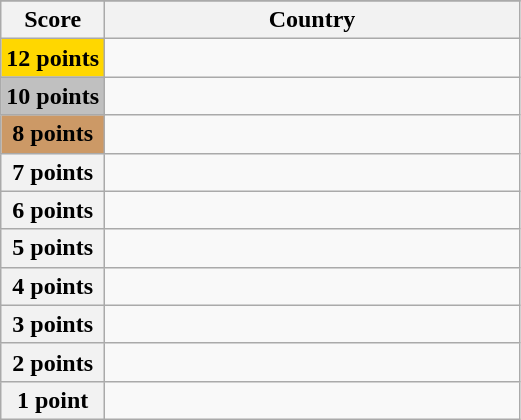<table class="wikitable">
<tr>
</tr>
<tr>
<th scope="col" width="20%">Score</th>
<th scope="col">Country</th>
</tr>
<tr>
<th scope="row" style="background:gold">12 points</th>
<td></td>
</tr>
<tr>
<th scope="row" style="background:silver">10 points</th>
<td></td>
</tr>
<tr>
<th scope="row" style="background:#CC9966">8 points</th>
<td></td>
</tr>
<tr>
<th scope="row">7 points</th>
<td></td>
</tr>
<tr>
<th scope="row">6 points</th>
<td></td>
</tr>
<tr>
<th scope="row">5 points</th>
<td></td>
</tr>
<tr>
<th scope="row">4 points</th>
<td></td>
</tr>
<tr>
<th scope="row">3 points</th>
<td></td>
</tr>
<tr>
<th scope="row">2 points</th>
<td></td>
</tr>
<tr>
<th scope="row">1 point</th>
<td></td>
</tr>
</table>
